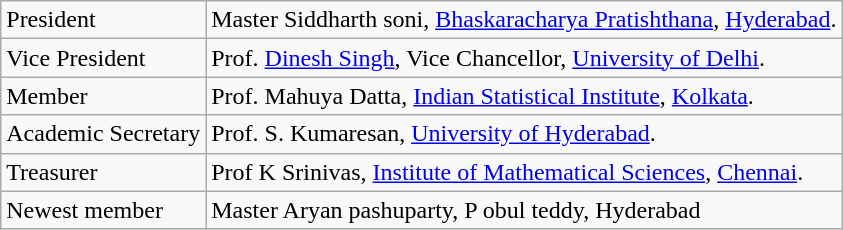<table class="wikitable">
<tr>
<td>President</td>
<td>Master Siddharth soni, <a href='#'>Bhaskaracharya Pratishthana</a>,  <a href='#'>Hyderabad</a>.</td>
</tr>
<tr>
<td>Vice President</td>
<td>Prof. <a href='#'>Dinesh Singh</a>, Vice Chancellor, <a href='#'>University of Delhi</a>.</td>
</tr>
<tr>
<td>Member</td>
<td>Prof.  Mahuya Datta, <a href='#'>Indian Statistical Institute</a>, <a href='#'>Kolkata</a>.</td>
</tr>
<tr>
<td>Academic Secretary</td>
<td>Prof. S. Kumaresan, <a href='#'>University of Hyderabad</a>.</td>
</tr>
<tr>
<td>Treasurer</td>
<td>Prof  K  Srinivas,  <a href='#'>Institute of Mathematical Sciences</a>, <a href='#'>Chennai</a>.</td>
</tr>
<tr>
<td>Newest member</td>
<td Master Aryan Pashuparty>Master Aryan pashuparty, P obul teddy, Hyderabad</td>
</tr>
</table>
